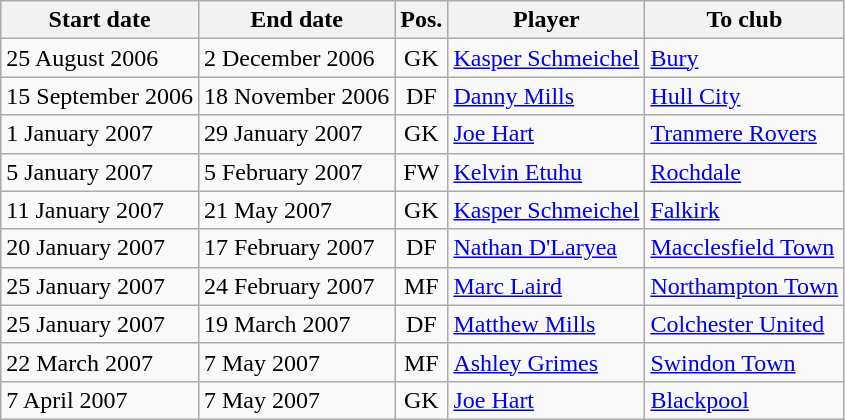<table class="wikitable">
<tr>
<th>Start date</th>
<th>End date</th>
<th>Pos.</th>
<th>Player</th>
<th>To club</th>
</tr>
<tr>
<td>25 August 2006</td>
<td>2 December 2006</td>
<td align="center">GK</td>
<td> <a href='#'>Kasper Schmeichel</a></td>
<td> <a href='#'>Bury</a></td>
</tr>
<tr>
<td>15 September 2006</td>
<td>18 November 2006</td>
<td align="center">DF</td>
<td> <a href='#'>Danny Mills</a></td>
<td> <a href='#'>Hull City</a></td>
</tr>
<tr>
<td>1 January 2007</td>
<td>29 January 2007</td>
<td align="center">GK</td>
<td> <a href='#'>Joe Hart</a></td>
<td> <a href='#'>Tranmere Rovers</a></td>
</tr>
<tr>
<td>5 January 2007</td>
<td>5 February 2007</td>
<td align="center">FW</td>
<td> <a href='#'>Kelvin Etuhu</a></td>
<td> <a href='#'>Rochdale</a></td>
</tr>
<tr>
<td>11 January 2007</td>
<td>21 May 2007</td>
<td align="center">GK</td>
<td> <a href='#'>Kasper Schmeichel</a></td>
<td> <a href='#'>Falkirk</a></td>
</tr>
<tr>
<td>20 January 2007</td>
<td>17 February 2007</td>
<td align="center">DF</td>
<td> <a href='#'>Nathan D'Laryea</a></td>
<td> <a href='#'>Macclesfield Town</a></td>
</tr>
<tr>
<td>25 January 2007</td>
<td>24 February 2007</td>
<td align="center">MF</td>
<td> <a href='#'>Marc Laird</a></td>
<td> <a href='#'>Northampton Town</a></td>
</tr>
<tr>
<td>25 January 2007</td>
<td>19 March 2007</td>
<td align="center">DF</td>
<td> <a href='#'>Matthew Mills</a></td>
<td> <a href='#'>Colchester United</a></td>
</tr>
<tr>
<td>22 March 2007</td>
<td>7 May 2007</td>
<td align="center">MF</td>
<td> <a href='#'>Ashley Grimes</a></td>
<td> <a href='#'>Swindon Town</a></td>
</tr>
<tr>
<td>7 April 2007</td>
<td>7 May 2007</td>
<td align="center">GK</td>
<td> <a href='#'>Joe Hart</a></td>
<td> <a href='#'>Blackpool</a></td>
</tr>
</table>
